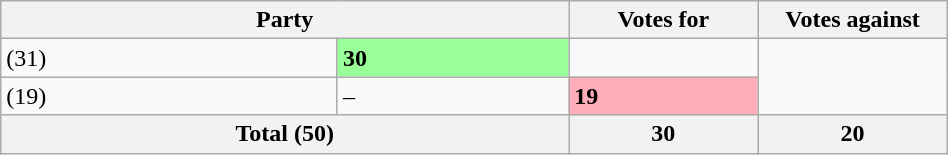<table class="wikitable" style="width:50%;">
<tr>
<th colspan="2">Party</th>
<th style="width:20%;">Votes for</th>
<th style="width:20%;">Votes against</th>
</tr>
<tr>
<td> (31)</td>
<td style="background-color:#9f9;"><strong>30</strong></td>
<td></td>
</tr>
<tr>
<td> (19)</td>
<td>–</td>
<td style="background-color:#ffaeb9;"><strong>19</strong></td>
</tr>
<tr>
<th colspan="2">Total (50)</th>
<th>30</th>
<th>20</th>
</tr>
</table>
